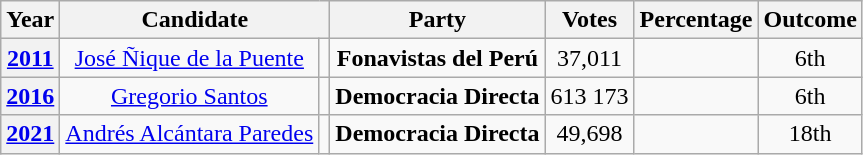<table class="wikitable" style="text-align:center">
<tr>
<th>Year</th>
<th colspan="2">Candidate</th>
<th>Party</th>
<th>Votes</th>
<th>Percentage</th>
<th>Outcome</th>
</tr>
<tr>
<th><strong><a href='#'>2011</a></strong></th>
<td><a href='#'>José Ñique de la Puente</a></td>
<td></td>
<td><strong>Fonavistas del Perú</strong></td>
<td>37,011</td>
<td></td>
<td>6th</td>
</tr>
<tr>
<th><strong><a href='#'>2016</a></strong></th>
<td><a href='#'>Gregorio Santos</a></td>
<td></td>
<td><strong>Democracia Directa</strong></td>
<td>613 173</td>
<td></td>
<td>6th</td>
</tr>
<tr>
<th><a href='#'><strong>2021</strong></a></th>
<td><a href='#'>Andrés Alcántara Paredes</a></td>
<td></td>
<td><strong>Democracia Directa</strong></td>
<td>49,698</td>
<td></td>
<td>18th</td>
</tr>
</table>
